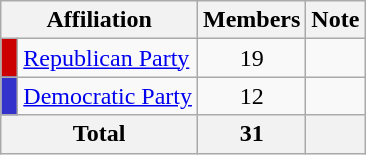<table class="wikitable">
<tr>
<th colspan="2" align="center" valign="bottom">Affiliation</th>
<th valign="bottom">Members</th>
<th valign="bottom">Note</th>
</tr>
<tr>
<td bgcolor="#CC0000"> </td>
<td><a href='#'>Republican Party</a></td>
<td align="center">19</td>
<td></td>
</tr>
<tr>
<td bgcolor="#3333CC"> </td>
<td><a href='#'>Democratic Party</a></td>
<td align="center">12</td>
<td></td>
</tr>
<tr>
<th colspan="2" align="center"><strong>Total</strong></th>
<th align="center"><strong>31</strong></th>
<th></th>
</tr>
</table>
